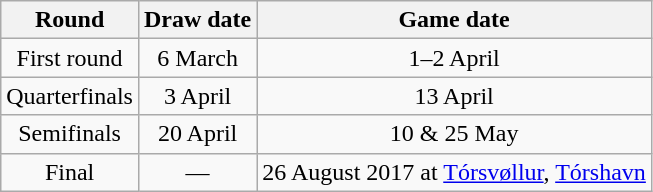<table class="wikitable" style="text-align:center">
<tr>
<th>Round</th>
<th>Draw date</th>
<th>Game date</th>
</tr>
<tr>
<td>First round</td>
<td>6 March</td>
<td>1–2 April</td>
</tr>
<tr>
<td>Quarterfinals</td>
<td>3 April</td>
<td>13 April</td>
</tr>
<tr>
<td>Semifinals</td>
<td>20 April</td>
<td>10 & 25 May</td>
</tr>
<tr>
<td>Final</td>
<td>—</td>
<td>26 August 2017 at <a href='#'>Tórsvøllur</a>, <a href='#'>Tórshavn</a></td>
</tr>
</table>
